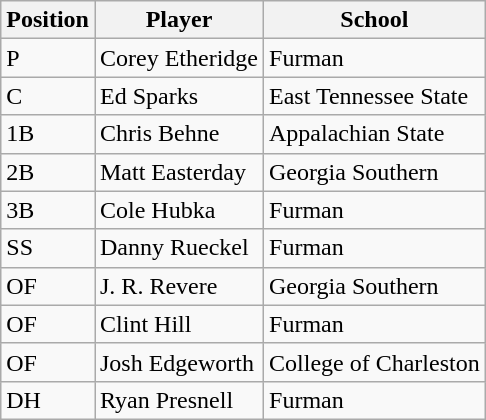<table class="wikitable">
<tr>
<th>Position</th>
<th>Player</th>
<th>School</th>
</tr>
<tr>
<td>P</td>
<td>Corey Etheridge</td>
<td>Furman</td>
</tr>
<tr>
<td>C</td>
<td>Ed Sparks</td>
<td>East Tennessee State</td>
</tr>
<tr>
<td>1B</td>
<td>Chris Behne</td>
<td>Appalachian State</td>
</tr>
<tr>
<td>2B</td>
<td>Matt Easterday</td>
<td>Georgia Southern</td>
</tr>
<tr>
<td>3B</td>
<td>Cole Hubka</td>
<td>Furman</td>
</tr>
<tr>
<td>SS</td>
<td>Danny Rueckel</td>
<td>Furman</td>
</tr>
<tr>
<td>OF</td>
<td>J. R. Revere</td>
<td>Georgia Southern</td>
</tr>
<tr>
<td>OF</td>
<td>Clint Hill</td>
<td>Furman</td>
</tr>
<tr>
<td>OF</td>
<td>Josh Edgeworth</td>
<td>College of Charleston</td>
</tr>
<tr>
<td>DH</td>
<td>Ryan Presnell</td>
<td>Furman</td>
</tr>
</table>
